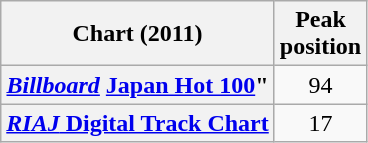<table class="wikitable sortable plainrowheaders" style="text-align:center;">
<tr>
<th scope="col">Chart (2011)</th>
<th scope="col">Peak<br>position</th>
</tr>
<tr>
<th scope="row"><em><a href='#'>Billboard</a></em> <a href='#'>Japan Hot 100</a>"</th>
<td>94</td>
</tr>
<tr>
<th scope="row"><a href='#'><em>RIAJ</em> Digital Track Chart</a></th>
<td>17</td>
</tr>
</table>
